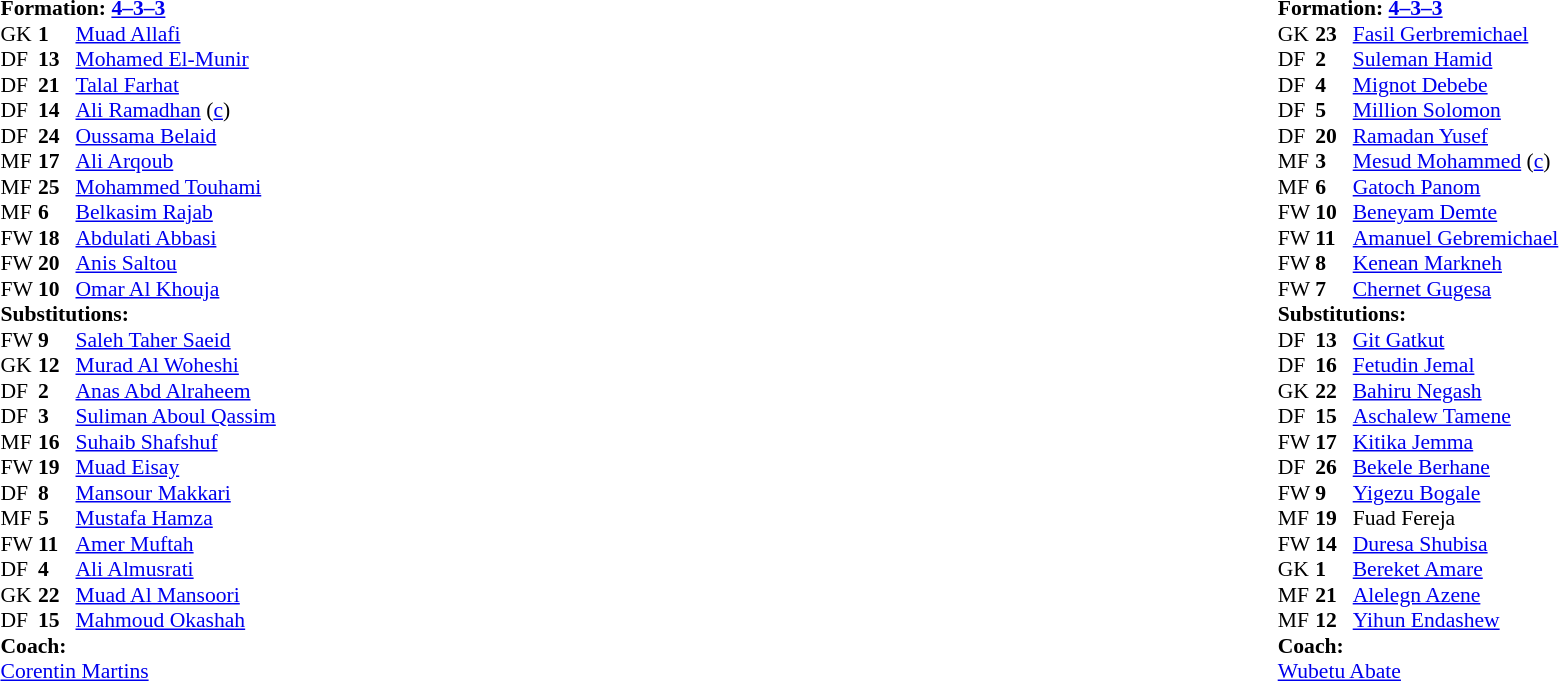<table width="100%">
<tr>
<td valign="top" width="40%"><br><table style="font-size:90%" cellspacing="0" cellpadding="0">
<tr>
<td colspan=4><strong>Formation: <a href='#'>4–3–3</a></strong></td>
</tr>
<tr>
<th width=25></th>
<th width=25></th>
</tr>
<tr>
<td>GK</td>
<td><strong>1</strong></td>
<td><a href='#'>Muad Allafi</a></td>
</tr>
<tr>
<td>DF</td>
<td><strong>13</strong></td>
<td><a href='#'>Mohamed El-Munir</a></td>
<td></td>
<td></td>
</tr>
<tr>
<td>DF</td>
<td><strong>21</strong></td>
<td><a href='#'>Talal Farhat</a></td>
</tr>
<tr>
<td>DF</td>
<td><strong>14</strong></td>
<td><a href='#'>Ali Ramadhan</a> (<a href='#'>c</a>)</td>
</tr>
<tr>
<td>DF</td>
<td><strong>24</strong></td>
<td><a href='#'>Oussama Belaid</a></td>
</tr>
<tr>
<td>MF</td>
<td><strong>17</strong></td>
<td><a href='#'>Ali Arqoub</a></td>
</tr>
<tr>
<td>MF</td>
<td><strong>25</strong></td>
<td><a href='#'>Mohammed Touhami</a></td>
<td></td>
</tr>
<tr>
<td>MF</td>
<td><strong>6</strong></td>
<td><a href='#'>Belkasim Rajab</a></td>
</tr>
<tr>
<td>FW</td>
<td><strong>18</strong></td>
<td><a href='#'>Abdulati Abbasi</a></td>
<td></td>
<td></td>
</tr>
<tr>
<td>FW</td>
<td><strong>20</strong></td>
<td><a href='#'>Anis Saltou</a></td>
<td></td>
</tr>
<tr>
<td>FW</td>
<td><strong>10</strong></td>
<td><a href='#'>Omar Al Khouja</a></td>
</tr>
<tr>
<td colspan=3><strong>Substitutions:</strong></td>
</tr>
<tr>
<td>FW</td>
<td><strong>9</strong></td>
<td><a href='#'>Saleh Taher Saeid</a></td>
</tr>
<tr>
<td>GK</td>
<td><strong>12</strong></td>
<td><a href='#'>Murad Al Woheshi</a></td>
</tr>
<tr>
<td>DF</td>
<td><strong>2</strong></td>
<td><a href='#'>Anas Abd Alraheem</a></td>
</tr>
<tr>
<td>DF</td>
<td><strong>3</strong></td>
<td><a href='#'>Suliman Aboul Qassim</a></td>
</tr>
<tr>
<td>MF</td>
<td><strong>16</strong></td>
<td><a href='#'>Suhaib Shafshuf</a></td>
<td></td>
<td></td>
</tr>
<tr>
<td>FW</td>
<td><strong>19</strong></td>
<td><a href='#'>Muad Eisay</a></td>
</tr>
<tr>
<td>DF</td>
<td><strong>8</strong></td>
<td><a href='#'>Mansour Makkari</a></td>
</tr>
<tr>
<td>MF</td>
<td><strong>5</strong></td>
<td><a href='#'>Mustafa Hamza</a></td>
</tr>
<tr>
<td>FW</td>
<td><strong>11</strong></td>
<td><a href='#'>Amer Muftah</a></td>
</tr>
<tr>
<td>DF</td>
<td><strong>4</strong></td>
<td><a href='#'>Ali Almusrati</a></td>
</tr>
<tr>
<td>GK</td>
<td><strong>22</strong></td>
<td><a href='#'>Muad Al Mansoori</a></td>
</tr>
<tr>
<td>DF</td>
<td><strong>15</strong></td>
<td><a href='#'>Mahmoud Okashah</a></td>
<td></td>
<td></td>
</tr>
<tr>
<td colspan=3><strong>Coach:</strong></td>
</tr>
<tr>
<td colspan=3> <a href='#'>Corentin Martins</a></td>
</tr>
</table>
</td>
<td valign="top"></td>
<td valign="top" width="50%"><br><table style="font-size:90%; margin:auto" cellspacing="0" cellpadding="0">
<tr>
<td colspan=4><strong>Formation: <a href='#'>4–3–3</a></strong></td>
</tr>
<tr>
<th width=25></th>
<th width=25></th>
</tr>
<tr>
<td>GK</td>
<td><strong>23</strong></td>
<td><a href='#'>Fasil Gerbremichael</a></td>
</tr>
<tr>
<td>DF</td>
<td><strong>2</strong></td>
<td><a href='#'>Suleman Hamid</a></td>
</tr>
<tr>
<td>DF</td>
<td><strong>4</strong></td>
<td><a href='#'>Mignot Debebe</a></td>
</tr>
<tr>
<td>DF</td>
<td><strong>5</strong></td>
<td><a href='#'>Million Solomon</a></td>
</tr>
<tr>
<td>DF</td>
<td><strong>20</strong></td>
<td><a href='#'>Ramadan Yusef</a></td>
</tr>
<tr>
<td>MF</td>
<td><strong>3</strong></td>
<td><a href='#'>Mesud Mohammed</a> (<a href='#'>c</a>)</td>
<td></td>
<td></td>
</tr>
<tr>
<td>MF</td>
<td><strong>6</strong></td>
<td><a href='#'>Gatoch Panom</a></td>
<td></td>
</tr>
<tr>
<td>FW</td>
<td><strong>10</strong></td>
<td><a href='#'>Beneyam Demte</a></td>
</tr>
<tr>
<td>FW</td>
<td><strong>11</strong></td>
<td><a href='#'>Amanuel Gebremichael</a></td>
<td></td>
<td></td>
</tr>
<tr>
<td>FW</td>
<td><strong>8</strong></td>
<td><a href='#'>Kenean Markneh</a></td>
</tr>
<tr>
<td>FW</td>
<td><strong>7</strong></td>
<td><a href='#'>Chernet Gugesa</a></td>
<td></td>
<td></td>
</tr>
<tr>
<td colspan=3><strong>Substitutions:</strong></td>
</tr>
<tr>
<td>DF</td>
<td><strong>13</strong></td>
<td><a href='#'>Git Gatkut</a></td>
</tr>
<tr>
<td>DF</td>
<td><strong>16</strong></td>
<td><a href='#'>Fetudin Jemal</a></td>
</tr>
<tr>
<td>GK</td>
<td><strong>22</strong></td>
<td><a href='#'>Bahiru Negash</a></td>
</tr>
<tr>
<td>DF</td>
<td><strong>15</strong></td>
<td><a href='#'>Aschalew Tamene</a></td>
</tr>
<tr>
<td>FW</td>
<td><strong>17</strong></td>
<td><a href='#'>Kitika Jemma</a></td>
<td></td>
<td></td>
</tr>
<tr>
<td>DF</td>
<td><strong>26</strong></td>
<td><a href='#'>Bekele Berhane</a></td>
</tr>
<tr>
<td>FW</td>
<td><strong>9</strong></td>
<td><a href='#'>Yigezu Bogale</a></td>
<td></td>
<td></td>
</tr>
<tr>
<td>MF</td>
<td><strong>19</strong></td>
<td>Fuad Fereja</td>
</tr>
<tr>
<td>FW</td>
<td><strong>14</strong></td>
<td><a href='#'>Duresa Shubisa</a></td>
<td></td>
<td></td>
</tr>
<tr>
<td>GK</td>
<td><strong>1</strong></td>
<td><a href='#'>Bereket Amare</a></td>
</tr>
<tr>
<td>MF</td>
<td><strong>21</strong></td>
<td><a href='#'>Alelegn Azene</a></td>
</tr>
<tr>
<td>MF</td>
<td><strong>12</strong></td>
<td><a href='#'>Yihun Endashew</a></td>
</tr>
<tr>
<td colspan=3><strong>Coach:</strong></td>
</tr>
<tr>
<td colspan=3> <a href='#'>Wubetu Abate</a></td>
</tr>
</table>
</td>
</tr>
</table>
